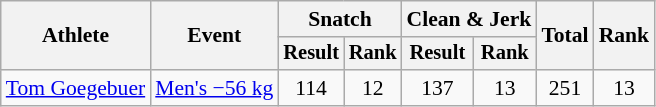<table class="wikitable" style="font-size:90%">
<tr>
<th rowspan="2">Athlete</th>
<th rowspan="2">Event</th>
<th colspan="2">Snatch</th>
<th colspan="2">Clean & Jerk</th>
<th rowspan="2">Total</th>
<th rowspan="2">Rank</th>
</tr>
<tr style="font-size:95%">
<th>Result</th>
<th>Rank</th>
<th>Result</th>
<th>Rank</th>
</tr>
<tr align=center>
<td align=left><a href='#'>Tom Goegebuer</a></td>
<td align=left><a href='#'>Men's −56 kg</a></td>
<td>114</td>
<td>12</td>
<td>137</td>
<td>13</td>
<td>251</td>
<td>13</td>
</tr>
</table>
